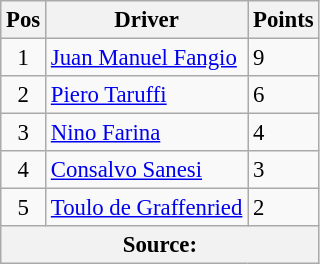<table class="wikitable" style="font-size: 95%;">
<tr>
<th>Pos</th>
<th>Driver</th>
<th>Points</th>
</tr>
<tr>
<td align="center">1</td>
<td> <a href='#'>Juan Manuel Fangio</a></td>
<td align="left">9</td>
</tr>
<tr>
<td align="center">2</td>
<td> <a href='#'>Piero Taruffi</a></td>
<td align="left">6</td>
</tr>
<tr>
<td align="center">3</td>
<td> <a href='#'>Nino Farina</a></td>
<td align="left">4</td>
</tr>
<tr>
<td align="center">4</td>
<td> <a href='#'>Consalvo Sanesi</a></td>
<td align="left">3</td>
</tr>
<tr>
<td align="center">5</td>
<td> <a href='#'>Toulo de Graffenried</a></td>
<td align="left">2</td>
</tr>
<tr>
<th colspan=3>Source: </th>
</tr>
</table>
